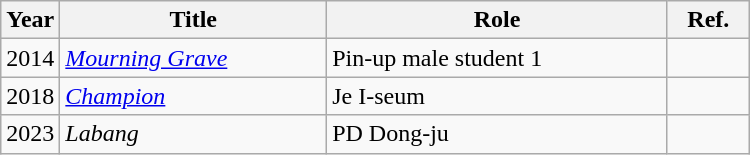<table class="wikitable" style="width:500px">
<tr>
<th width=10>Year</th>
<th>Title</th>
<th>Role</th>
<th>Ref.</th>
</tr>
<tr>
<td>2014</td>
<td><em><a href='#'>Mourning Grave</a></em></td>
<td>Pin-up male student 1</td>
<td></td>
</tr>
<tr>
<td>2018</td>
<td><em><a href='#'>Champion</a></em></td>
<td>Je I-seum</td>
<td></td>
</tr>
<tr>
<td>2023</td>
<td><em>Labang</em></td>
<td>PD Dong-ju</td>
<td></td>
</tr>
</table>
